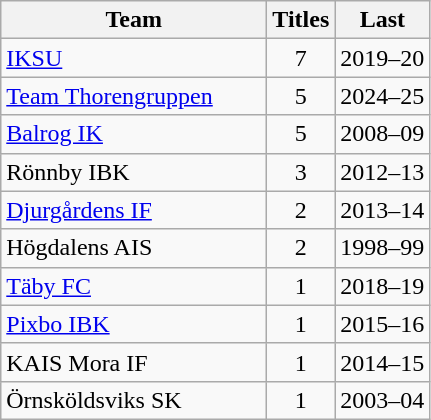<table class="wikitable" style="text-align:center">
<tr>
<th width=170>Team</th>
<th>Titles</th>
<th>Last</th>
</tr>
<tr>
<td align=left><a href='#'>IKSU</a></td>
<td>7</td>
<td>2019–20</td>
</tr>
<tr>
<td align=left><a href='#'>Team Thorengruppen</a></td>
<td>5</td>
<td>2024–25</td>
</tr>
<tr>
<td align=left><a href='#'>Balrog IK</a></td>
<td>5</td>
<td>2008–09</td>
</tr>
<tr>
<td align=left>Rönnby IBK</td>
<td>3</td>
<td>2012–13</td>
</tr>
<tr>
<td align=left><a href='#'>Djurgårdens IF</a></td>
<td>2</td>
<td>2013–14</td>
</tr>
<tr>
<td align=left>Högdalens AIS</td>
<td>2</td>
<td>1998–99</td>
</tr>
<tr>
<td align=left><a href='#'>Täby FC</a></td>
<td>1</td>
<td>2018–19</td>
</tr>
<tr>
<td align=left><a href='#'>Pixbo IBK</a></td>
<td>1</td>
<td>2015–16</td>
</tr>
<tr>
<td align=left>KAIS Mora IF</td>
<td>1</td>
<td>2014–15</td>
</tr>
<tr>
<td align=left>Örnsköldsviks SK</td>
<td>1</td>
<td>2003–04</td>
</tr>
</table>
